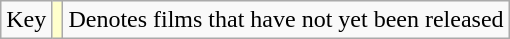<table class="wikitable">
<tr>
<td>Key</td>
<td style="background:#FFFFCC;"></td>
<td>Denotes films that have not yet been released</td>
</tr>
</table>
